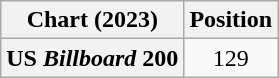<table class="wikitable plainrowheaders" style="text-align:center">
<tr>
<th scope="col">Chart (2023)</th>
<th scope="col">Position</th>
</tr>
<tr>
<th scope="row">US <em>Billboard</em> 200</th>
<td>129</td>
</tr>
</table>
